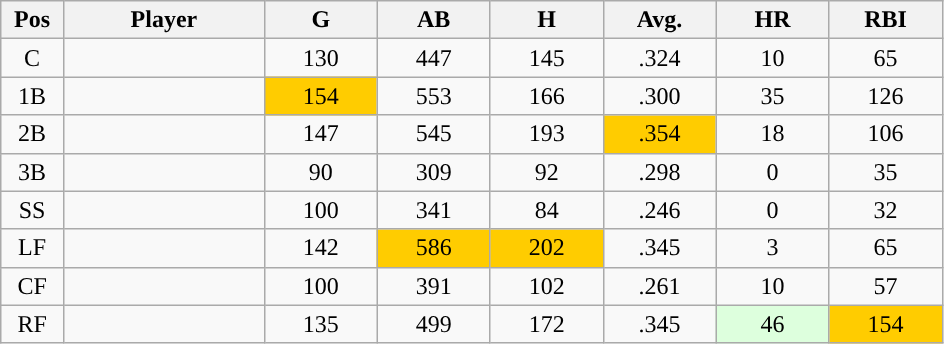<table class="wikitable sortable">
<tr>
<th bgcolor="#DDDDFF" width="5%">Pos</th>
<th bgcolor="#DDDDFF" width="16%">Player</th>
<th bgcolor="#DDDDFF" width="9%">G</th>
<th bgcolor="#DDDDFF" width="9%">AB</th>
<th bgcolor="#DDDDFF" width="9%">H</th>
<th bgcolor="#DDDDFF" width="9%">Avg.</th>
<th bgcolor="#DDDDFF" width="9%">HR</th>
<th bgcolor="#DDDDFF" width="9%">RBI</th>
</tr>
<tr align="center">
<td>C</td>
<td></td>
<td>130</td>
<td>447</td>
<td>145</td>
<td>.324</td>
<td>10</td>
<td>65</td>
</tr>
<tr align="center">
<td>1B</td>
<td></td>
<td style="background:#fc0;">154</td>
<td>553</td>
<td>166</td>
<td>.300</td>
<td>35</td>
<td>126</td>
</tr>
<tr align="center">
<td>2B</td>
<td></td>
<td>147</td>
<td>545</td>
<td>193</td>
<td style="background:#fc0;">.354</td>
<td>18</td>
<td>106</td>
</tr>
<tr align="center">
<td>3B</td>
<td></td>
<td>90</td>
<td>309</td>
<td>92</td>
<td>.298</td>
<td>0</td>
<td>35</td>
</tr>
<tr align="center">
<td>SS</td>
<td></td>
<td>100</td>
<td>341</td>
<td>84</td>
<td>.246</td>
<td>0</td>
<td>32</td>
</tr>
<tr align="center">
<td>LF</td>
<td></td>
<td>142</td>
<td style="background:#fc0;">586</td>
<td style="background:#fc0;">202</td>
<td>.345</td>
<td>3</td>
<td>65</td>
</tr>
<tr align="center">
<td>CF</td>
<td></td>
<td>100</td>
<td>391</td>
<td>102</td>
<td>.261</td>
<td>10</td>
<td>57</td>
</tr>
<tr align="center">
<td>RF</td>
<td></td>
<td>135</td>
<td>499</td>
<td>172</td>
<td>.345</td>
<td style="background:#DDFFDD;">46</td>
<td style="background:#fc0;">154</td>
</tr>
</table>
